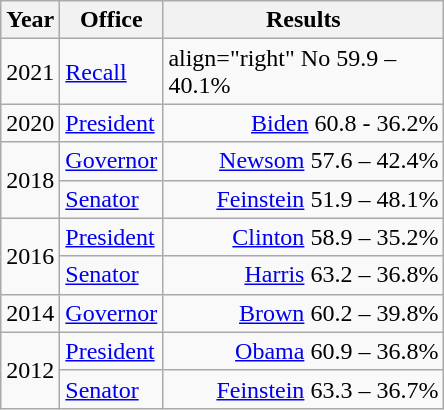<table class=wikitable>
<tr>
<th width="30">Year</th>
<th width="60">Office</th>
<th width="180">Results</th>
</tr>
<tr>
<td>2021</td>
<td><a href='#'>Recall</a></td>
<td>align="right"  No 59.9 – 40.1%</td>
</tr>
<tr>
<td rowspan="1">2020</td>
<td><a href='#'>President</a></td>
<td align="right" ><a href='#'>Biden</a> 60.8 - 36.2%</td>
</tr>
<tr>
<td rowspan="2">2018</td>
<td><a href='#'>Governor</a></td>
<td align="right" ><a href='#'>Newsom</a> 57.6 – 42.4%</td>
</tr>
<tr>
<td><a href='#'>Senator</a></td>
<td align="right" ><a href='#'>Feinstein</a> 51.9 – 48.1%</td>
</tr>
<tr>
<td rowspan="2">2016</td>
<td><a href='#'>President</a></td>
<td align="right" ><a href='#'>Clinton</a> 58.9 – 35.2%</td>
</tr>
<tr>
<td><a href='#'>Senator</a></td>
<td align="right" ><a href='#'>Harris</a> 63.2 – 36.8%</td>
</tr>
<tr>
<td>2014</td>
<td><a href='#'>Governor</a></td>
<td align="right" ><a href='#'>Brown</a> 60.2 – 39.8%</td>
</tr>
<tr>
<td rowspan="2">2012</td>
<td><a href='#'>President</a></td>
<td align="right" ><a href='#'>Obama</a> 60.9 – 36.8%</td>
</tr>
<tr>
<td><a href='#'>Senator</a></td>
<td align="right" ><a href='#'>Feinstein</a> 63.3 – 36.7%</td>
</tr>
</table>
